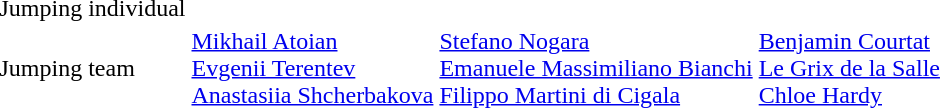<table>
<tr>
<td>Jumping individual</td>
<td></td>
<td></td>
<td></td>
</tr>
<tr>
<td>Jumping team</td>
<td><a href='#'>Mikhail Atoian</a><br><a href='#'>Evgenii Terentev</a><br><a href='#'>Anastasiia Shcherbakova</a><br></td>
<td><a href='#'>Stefano Nogara</a><br><a href='#'>Emanuele Massimiliano Bianchi</a><br><a href='#'>Filippo Martini di Cigala</a><br></td>
<td><a href='#'>Benjamin Courtat</a><br><a href='#'>Le Grix de la Salle</a><br><a href='#'>Chloe Hardy</a><br></td>
</tr>
</table>
